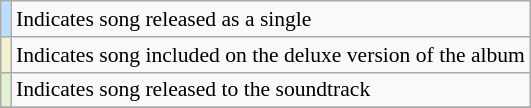<table class="wikitable" style="font-size:90%;">
<tr>
<td style="background-color:#bbddff"></td>
<td>Indicates song released as a single</td>
</tr>
<tr>
<td style="background-color:#F2F2CE"> </td>
<td>Indicates song included on the deluxe version of the album</td>
</tr>
<tr>
<td style="background-color:#E0F2CE"></td>
<td>Indicates song released to the soundtrack</td>
</tr>
<tr>
</tr>
</table>
